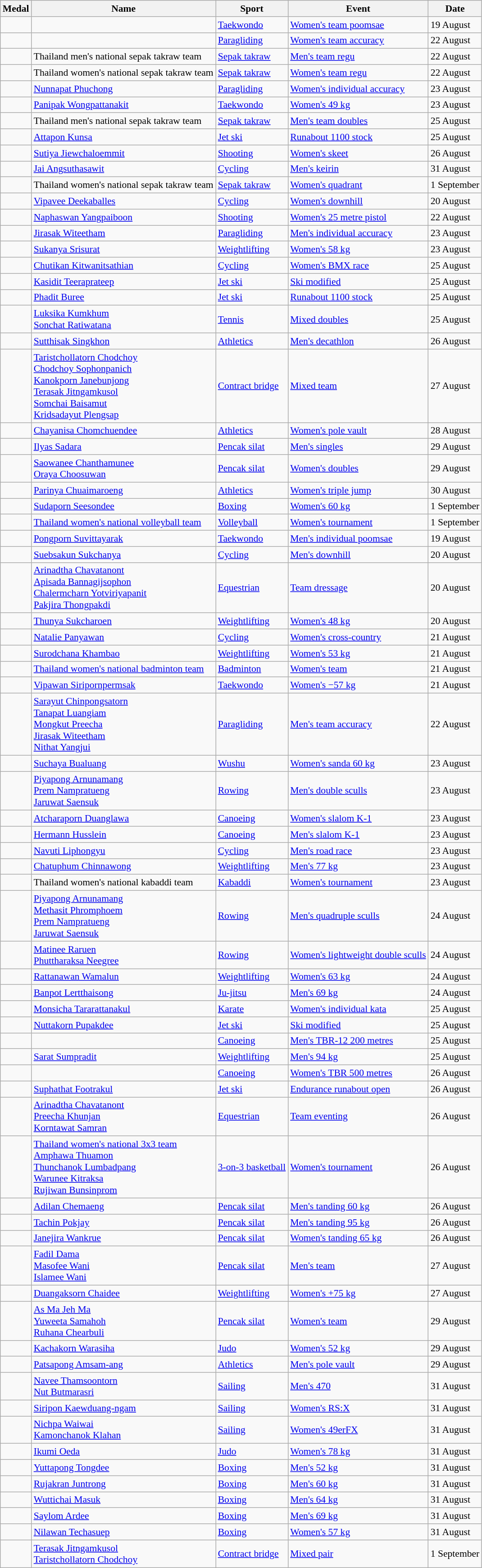<table class="wikitable sortable" style="font-size:90%">
<tr align=center>
<th>Medal</th>
<th>Name</th>
<th>Sport</th>
<th>Event</th>
<th>Date</th>
</tr>
<tr>
<td></td>
<td></td>
<td><a href='#'>Taekwondo</a></td>
<td><a href='#'>Women's team poomsae</a></td>
<td>19 August</td>
</tr>
<tr>
<td></td>
<td></td>
<td><a href='#'>Paragliding</a></td>
<td><a href='#'>Women's team accuracy</a></td>
<td>22 August</td>
</tr>
<tr>
<td></td>
<td>Thailand men's national sepak takraw team<br></td>
<td><a href='#'>Sepak takraw</a></td>
<td><a href='#'>Men's team regu</a></td>
<td>22 August</td>
</tr>
<tr>
<td></td>
<td>Thailand women's national sepak takraw team<br></td>
<td><a href='#'>Sepak takraw</a></td>
<td><a href='#'>Women's team regu</a></td>
<td>22 August</td>
</tr>
<tr>
<td></td>
<td><a href='#'>Nunnapat Phuchong</a></td>
<td><a href='#'>Paragliding</a></td>
<td><a href='#'>Women's individual accuracy</a></td>
<td>23 August</td>
</tr>
<tr>
<td></td>
<td><a href='#'>Panipak Wongpattanakit</a></td>
<td><a href='#'>Taekwondo</a></td>
<td><a href='#'>Women's 49 kg</a></td>
<td>23 August</td>
</tr>
<tr>
<td></td>
<td>Thailand men's national sepak takraw team<br></td>
<td><a href='#'>Sepak takraw</a></td>
<td><a href='#'>Men's team doubles</a></td>
<td>25 August</td>
</tr>
<tr>
<td></td>
<td><a href='#'>Attapon Kunsa</a></td>
<td><a href='#'>Jet ski</a></td>
<td><a href='#'>Runabout 1100 stock</a></td>
<td>25 August</td>
</tr>
<tr>
<td></td>
<td><a href='#'>Sutiya Jiewchaloemmit</a></td>
<td><a href='#'>Shooting</a></td>
<td><a href='#'>Women's skeet</a></td>
<td>26 August</td>
</tr>
<tr>
<td></td>
<td><a href='#'>Jai Angsuthasawit</a></td>
<td><a href='#'>Cycling</a></td>
<td><a href='#'>Men's keirin</a></td>
<td>31 August</td>
</tr>
<tr>
<td></td>
<td>Thailand women's national sepak takraw team<br></td>
<td><a href='#'>Sepak takraw</a></td>
<td><a href='#'>Women's quadrant</a></td>
<td>1 September</td>
</tr>
<tr>
<td></td>
<td><a href='#'>Vipavee Deekaballes</a></td>
<td><a href='#'>Cycling</a></td>
<td><a href='#'>Women's downhill</a></td>
<td>20 August</td>
</tr>
<tr>
<td></td>
<td><a href='#'>Naphaswan Yangpaiboon</a></td>
<td><a href='#'>Shooting</a></td>
<td><a href='#'>Women's 25 metre pistol</a></td>
<td>22 August</td>
</tr>
<tr>
<td></td>
<td><a href='#'>Jirasak Witeetham</a></td>
<td><a href='#'>Paragliding</a></td>
<td><a href='#'>Men's individual accuracy</a></td>
<td>23 August</td>
</tr>
<tr>
<td></td>
<td><a href='#'>Sukanya Srisurat</a></td>
<td><a href='#'>Weightlifting</a></td>
<td><a href='#'>Women's 58 kg</a></td>
<td>23 August</td>
</tr>
<tr>
<td></td>
<td><a href='#'>Chutikan Kitwanitsathian</a></td>
<td><a href='#'>Cycling</a></td>
<td><a href='#'>Women's BMX race</a></td>
<td>25 August</td>
</tr>
<tr>
<td></td>
<td><a href='#'>Kasidit Teeraprateep</a></td>
<td><a href='#'>Jet ski</a></td>
<td><a href='#'>Ski modified</a></td>
<td>25 August</td>
</tr>
<tr>
<td></td>
<td><a href='#'>Phadit Buree</a></td>
<td><a href='#'>Jet ski</a></td>
<td><a href='#'>Runabout 1100 stock</a></td>
<td>25 August</td>
</tr>
<tr>
<td></td>
<td><a href='#'>Luksika Kumkhum</a><br><a href='#'>Sonchat Ratiwatana</a></td>
<td><a href='#'>Tennis</a></td>
<td><a href='#'>Mixed doubles</a></td>
<td>25 August</td>
</tr>
<tr>
<td></td>
<td><a href='#'>Sutthisak Singkhon</a></td>
<td><a href='#'>Athletics</a></td>
<td><a href='#'>Men's decathlon</a></td>
<td>26 August</td>
</tr>
<tr>
<td></td>
<td><a href='#'>Taristchollatorn Chodchoy</a><br><a href='#'>Chodchoy Sophonpanich</a><br><a href='#'>Kanokporn Janebunjong</a><br><a href='#'>Terasak Jitngamkusol</a><br><a href='#'>Somchai Baisamut</a><br><a href='#'>Kridsadayut Plengsap</a></td>
<td><a href='#'>Contract bridge</a></td>
<td><a href='#'>Mixed team</a></td>
<td>27 August</td>
</tr>
<tr>
<td></td>
<td><a href='#'>Chayanisa Chomchuendee</a></td>
<td><a href='#'>Athletics</a></td>
<td><a href='#'>Women's pole vault</a></td>
<td>28 August</td>
</tr>
<tr>
<td></td>
<td><a href='#'>Ilyas Sadara</a></td>
<td><a href='#'>Pencak silat</a></td>
<td><a href='#'>Men's singles</a></td>
<td>29 August</td>
</tr>
<tr>
<td></td>
<td><a href='#'>Saowanee Chanthamunee</a> <br> <a href='#'>Oraya Choosuwan</a></td>
<td><a href='#'>Pencak silat</a></td>
<td><a href='#'>Women's doubles</a></td>
<td>29 August</td>
</tr>
<tr>
<td></td>
<td><a href='#'>Parinya Chuaimaroeng</a></td>
<td><a href='#'>Athletics</a></td>
<td><a href='#'>Women's triple jump</a></td>
<td>30 August</td>
</tr>
<tr>
<td></td>
<td><a href='#'>Sudaporn Seesondee</a></td>
<td><a href='#'>Boxing</a></td>
<td><a href='#'>Women's 60 kg</a></td>
<td>1 September</td>
</tr>
<tr>
<td></td>
<td><a href='#'>Thailand women's national volleyball team</a><br></td>
<td><a href='#'>Volleyball</a></td>
<td><a href='#'>Women's tournament</a></td>
<td>1 September</td>
</tr>
<tr>
<td></td>
<td><a href='#'>Pongporn Suvittayarak</a></td>
<td><a href='#'>Taekwondo</a></td>
<td><a href='#'>Men's individual poomsae</a></td>
<td>19 August</td>
</tr>
<tr>
<td></td>
<td><a href='#'>Suebsakun Sukchanya</a></td>
<td><a href='#'>Cycling</a></td>
<td><a href='#'>Men's downhill</a></td>
<td>20 August</td>
</tr>
<tr>
<td></td>
<td><a href='#'>Arinadtha Chavatanont</a><br><a href='#'>Apisada Bannagijsophon</a><br><a href='#'>Chalermcharn Yotviriyapanit</a><br><a href='#'>Pakjira Thongpakdi</a></td>
<td><a href='#'>Equestrian</a></td>
<td><a href='#'>Team dressage</a></td>
<td>20 August</td>
</tr>
<tr>
<td></td>
<td><a href='#'>Thunya Sukcharoen</a></td>
<td><a href='#'>Weightlifting</a></td>
<td><a href='#'>Women's 48 kg</a></td>
<td>20 August</td>
</tr>
<tr>
<td></td>
<td><a href='#'>Natalie Panyawan</a></td>
<td><a href='#'>Cycling</a></td>
<td><a href='#'>Women's cross-country</a></td>
<td>21 August</td>
</tr>
<tr>
<td></td>
<td><a href='#'>Surodchana Khambao</a></td>
<td><a href='#'>Weightlifting</a></td>
<td><a href='#'>Women's 53 kg</a></td>
<td>21 August</td>
</tr>
<tr>
<td></td>
<td><a href='#'>Thailand women's national badminton team</a> </td>
<td><a href='#'>Badminton</a></td>
<td><a href='#'>Women's team</a></td>
<td>21 August</td>
</tr>
<tr>
<td></td>
<td><a href='#'>Vipawan Siripornpermsak</a></td>
<td><a href='#'>Taekwondo</a></td>
<td><a href='#'>Women's −57 kg</a></td>
<td>21 August</td>
</tr>
<tr>
<td></td>
<td><a href='#'>Sarayut Chinpongsatorn</a><br><a href='#'>Tanapat Luangiam</a><br><a href='#'>Mongkut Preecha</a><br><a href='#'>Jirasak Witeetham</a><br><a href='#'>Nithat Yangjui</a></td>
<td><a href='#'>Paragliding</a></td>
<td><a href='#'>Men's team accuracy</a></td>
<td>22 August</td>
</tr>
<tr>
<td></td>
<td><a href='#'>Suchaya Bualuang</a></td>
<td><a href='#'>Wushu</a></td>
<td><a href='#'>Women's sanda 60 kg</a></td>
<td>23 August</td>
</tr>
<tr>
<td></td>
<td><a href='#'>Piyapong Arnunamang</a><br><a href='#'>Prem Nampratueng</a><br><a href='#'>Jaruwat Saensuk</a></td>
<td><a href='#'>Rowing</a></td>
<td><a href='#'>Men's double sculls</a></td>
<td>23 August</td>
</tr>
<tr>
<td></td>
<td><a href='#'>Atcharaporn Duanglawa</a></td>
<td><a href='#'>Canoeing</a></td>
<td><a href='#'>Women's slalom K-1</a></td>
<td>23 August</td>
</tr>
<tr>
<td></td>
<td><a href='#'>Hermann Husslein</a></td>
<td><a href='#'>Canoeing</a></td>
<td><a href='#'>Men's slalom K-1</a></td>
<td>23 August</td>
</tr>
<tr>
<td></td>
<td><a href='#'>Navuti Liphongyu</a></td>
<td><a href='#'>Cycling</a></td>
<td><a href='#'>Men's road race</a></td>
<td>23 August</td>
</tr>
<tr>
<td></td>
<td><a href='#'>Chatuphum Chinnawong</a></td>
<td><a href='#'>Weightlifting</a></td>
<td><a href='#'>Men's 77 kg</a></td>
<td>23 August</td>
</tr>
<tr>
<td></td>
<td>Thailand women's national kabaddi team<br></td>
<td><a href='#'>Kabaddi</a></td>
<td><a href='#'>Women's tournament</a></td>
<td>23 August</td>
</tr>
<tr>
<td></td>
<td><a href='#'>Piyapong Arnunamang</a><br><a href='#'>Methasit Phromphoem</a><br><a href='#'>Prem Nampratueng</a><br><a href='#'>Jaruwat Saensuk</a></td>
<td><a href='#'>Rowing</a></td>
<td><a href='#'>Men's quadruple sculls</a></td>
<td>24 August</td>
</tr>
<tr>
<td></td>
<td><a href='#'>Matinee Raruen</a><br><a href='#'>Phuttharaksa Neegree</a></td>
<td><a href='#'>Rowing</a></td>
<td><a href='#'>Women's lightweight double sculls</a></td>
<td>24 August</td>
</tr>
<tr>
<td></td>
<td><a href='#'>Rattanawan Wamalun</a></td>
<td><a href='#'>Weightlifting</a></td>
<td><a href='#'>Women's 63 kg</a></td>
<td>24 August</td>
</tr>
<tr>
<td></td>
<td><a href='#'>Banpot Lertthaisong</a></td>
<td><a href='#'>Ju-jitsu</a></td>
<td><a href='#'>Men's 69 kg</a></td>
<td>24 August</td>
</tr>
<tr>
<td></td>
<td><a href='#'>Monsicha Tararattanakul</a></td>
<td><a href='#'>Karate</a></td>
<td><a href='#'>Women's individual kata</a></td>
<td>25 August</td>
</tr>
<tr>
<td></td>
<td><a href='#'>Nuttakorn Pupakdee</a></td>
<td><a href='#'>Jet ski</a></td>
<td><a href='#'>Ski modified</a></td>
<td>25 August</td>
</tr>
<tr>
<td></td>
<td></td>
<td><a href='#'>Canoeing</a></td>
<td><a href='#'>Men's TBR-12 200 metres</a></td>
<td>25 August</td>
</tr>
<tr>
<td></td>
<td><a href='#'>Sarat Sumpradit</a></td>
<td><a href='#'>Weightlifting</a></td>
<td><a href='#'>Men's 94 kg</a></td>
<td>25 August</td>
</tr>
<tr>
<td></td>
<td></td>
<td><a href='#'>Canoeing</a></td>
<td><a href='#'>Women's TBR 500 metres</a></td>
<td>26 August</td>
</tr>
<tr>
<td></td>
<td><a href='#'>Suphathat Footrakul</a></td>
<td><a href='#'>Jet ski</a></td>
<td><a href='#'>Endurance runabout open</a></td>
<td>26 August</td>
</tr>
<tr>
<td></td>
<td><a href='#'>Arinadtha Chavatanont</a><br><a href='#'>Preecha Khunjan</a><br><a href='#'>Korntawat Samran</a></td>
<td><a href='#'>Equestrian</a></td>
<td><a href='#'>Team eventing</a></td>
<td>26 August</td>
</tr>
<tr>
<td></td>
<td><a href='#'>Thailand women's national 3x3 team</a> <br><a href='#'>Amphawa Thuamon</a><br><a href='#'>Thunchanok Lumbadpang</a><br><a href='#'>Warunee Kitraksa</a><br><a href='#'>Rujiwan Bunsinprom</a></td>
<td><a href='#'>3-on-3 basketball</a></td>
<td><a href='#'>Women's tournament</a></td>
<td>26 August</td>
</tr>
<tr>
<td></td>
<td><a href='#'>Adilan Chemaeng</a></td>
<td><a href='#'>Pencak silat</a></td>
<td><a href='#'>Men's tanding 60 kg</a></td>
<td>26 August</td>
</tr>
<tr>
<td></td>
<td><a href='#'>Tachin Pokjay</a></td>
<td><a href='#'>Pencak silat</a></td>
<td><a href='#'>Men's tanding 95 kg</a></td>
<td>26 August</td>
</tr>
<tr>
<td></td>
<td><a href='#'>Janejira Wankrue</a></td>
<td><a href='#'>Pencak silat</a></td>
<td><a href='#'>Women's tanding 65 kg</a></td>
<td>26 August</td>
</tr>
<tr>
<td></td>
<td><a href='#'>Fadil Dama</a><br><a href='#'>Masofee Wani</a><br><a href='#'>Islamee Wani</a></td>
<td><a href='#'>Pencak silat</a></td>
<td><a href='#'>Men's team</a></td>
<td>27 August</td>
</tr>
<tr>
<td></td>
<td><a href='#'>Duangaksorn Chaidee</a></td>
<td><a href='#'>Weightlifting</a></td>
<td><a href='#'>Women's +75 kg</a></td>
<td>27 August</td>
</tr>
<tr>
<td></td>
<td><a href='#'>As Ma Jeh Ma</a> <br> <a href='#'>Yuweeta Samahoh</a> <br> <a href='#'>Ruhana Chearbuli</a></td>
<td><a href='#'>Pencak silat</a></td>
<td><a href='#'>Women's team</a></td>
<td>29 August</td>
</tr>
<tr>
<td></td>
<td><a href='#'>Kachakorn Warasiha</a></td>
<td><a href='#'>Judo</a></td>
<td><a href='#'>Women's 52 kg</a></td>
<td>29 August</td>
</tr>
<tr>
<td></td>
<td><a href='#'>Patsapong Amsam-ang</a></td>
<td><a href='#'>Athletics</a></td>
<td><a href='#'>Men's pole vault</a></td>
<td>29 August</td>
</tr>
<tr>
<td></td>
<td><a href='#'>Navee Thamsoontorn</a> <br> <a href='#'>Nut Butmarasri</a></td>
<td><a href='#'>Sailing</a></td>
<td><a href='#'>Men's 470</a></td>
<td>31 August</td>
</tr>
<tr>
<td></td>
<td><a href='#'>Siripon Kaewduang-ngam</a></td>
<td><a href='#'>Sailing</a></td>
<td><a href='#'>Women's RS:X</a></td>
<td>31 August</td>
</tr>
<tr>
<td></td>
<td><a href='#'>Nichpa Waiwai</a> <br> <a href='#'>Kamonchanok Klahan</a></td>
<td><a href='#'>Sailing</a></td>
<td><a href='#'>Women's 49erFX</a></td>
<td>31 August</td>
</tr>
<tr>
<td></td>
<td><a href='#'>Ikumi Oeda</a></td>
<td><a href='#'>Judo</a></td>
<td><a href='#'>Women's 78 kg</a></td>
<td>31 August</td>
</tr>
<tr>
<td></td>
<td><a href='#'>Yuttapong Tongdee</a></td>
<td><a href='#'>Boxing</a></td>
<td><a href='#'>Men's 52 kg</a></td>
<td>31 August</td>
</tr>
<tr>
<td></td>
<td><a href='#'>Rujakran Juntrong</a></td>
<td><a href='#'>Boxing</a></td>
<td><a href='#'>Men's 60 kg</a></td>
<td>31 August</td>
</tr>
<tr>
<td></td>
<td><a href='#'>Wuttichai Masuk</a></td>
<td><a href='#'>Boxing</a></td>
<td><a href='#'>Men's 64 kg</a></td>
<td>31 August</td>
</tr>
<tr>
<td></td>
<td><a href='#'>Saylom Ardee</a></td>
<td><a href='#'>Boxing</a></td>
<td><a href='#'>Men's 69 kg</a></td>
<td>31 August</td>
</tr>
<tr>
<td></td>
<td><a href='#'>Nilawan Techasuep</a></td>
<td><a href='#'>Boxing</a></td>
<td><a href='#'>Women's 57 kg</a></td>
<td>31 August</td>
</tr>
<tr>
<td></td>
<td><a href='#'>Terasak Jitngamkusol</a><br><a href='#'>Taristchollatorn Chodchoy</a></td>
<td><a href='#'>Contract bridge</a></td>
<td><a href='#'>Mixed pair</a></td>
<td>1 September</td>
</tr>
</table>
